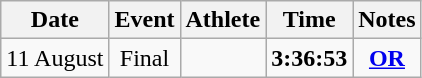<table class=wikitable style=text-align:center>
<tr>
<th>Date</th>
<th>Event</th>
<th>Athlete</th>
<th>Time</th>
<th>Notes</th>
</tr>
<tr>
<td>11 August</td>
<td>Final</td>
<td align=left></td>
<td><strong>3:36:53</strong></td>
<td><strong><a href='#'>OR</a></strong></td>
</tr>
</table>
